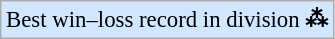<table class="wikitable" style="font-size:95%">
<tr>
<td align="center" bgcolor="#D0E7FF">Best win–loss record in division <strong>⁂</strong></td>
</tr>
</table>
